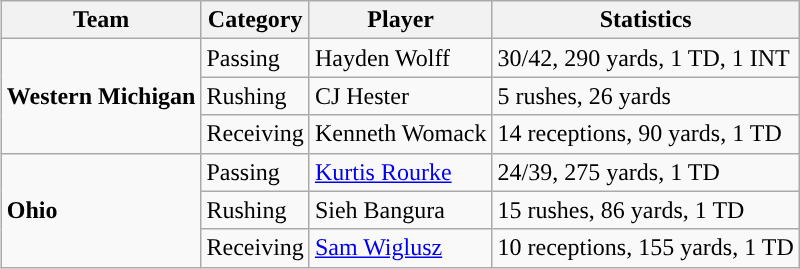<table class="wikitable" style="float: right;">
<tr>
<th>Team</th>
<th>Category</th>
<th>Player</th>
<th>Statistics</th>
</tr>
<tr>
<td rowspan=3><strong>Western Michigan</strong></td>
<td>Passing</td>
<td>Hayden Wolff</td>
<td>30/42, 290 yards, 1 TD, 1 INT</td>
</tr>
<tr>
<td>Rushing</td>
<td>CJ Hester</td>
<td>5 rushes, 26 yards</td>
</tr>
<tr>
<td>Receiving</td>
<td>Kenneth Womack</td>
<td>14 receptions, 90 yards, 1 TD</td>
</tr>
<tr>
<td rowspan=3><strong>Ohio</strong></td>
<td>Passing</td>
<td><a href='#'>Kurtis Rourke</a></td>
<td>24/39, 275 yards, 1 TD</td>
</tr>
<tr>
<td>Rushing</td>
<td>Sieh Bangura</td>
<td>15 rushes, 86 yards, 1 TD</td>
</tr>
<tr>
<td>Receiving</td>
<td><a href='#'>Sam Wiglusz</a></td>
<td>10 receptions, 155 yards, 1 TD</td>
</tr>
</table>
